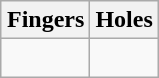<table class="wikitable" style="float:right;">
<tr>
<th>Fingers</th>
<th>Holes</th>
</tr>
<tr>
<td><br></td>
<td></td>
</tr>
</table>
